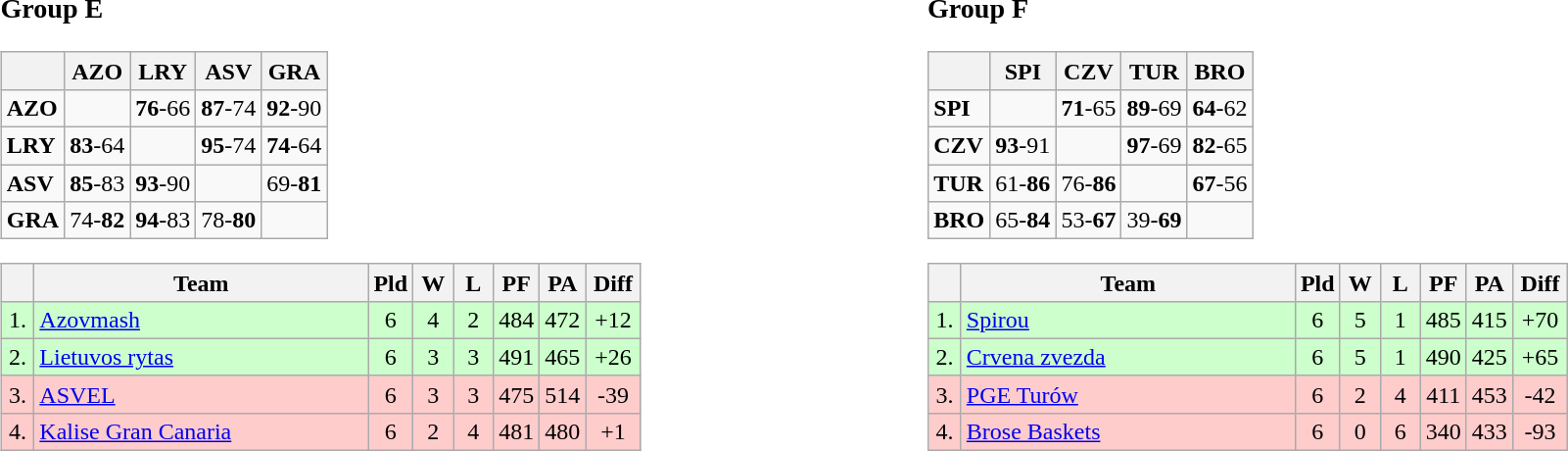<table>
<tr>
<td style="vertical-align:top; width:33%;"><br><h3>Group E</h3><table class="wikitable">
<tr>
<th></th>
<th> AZO</th>
<th> LRY</th>
<th> ASV</th>
<th> GRA</th>
</tr>
<tr>
<td> <strong>AZO</strong></td>
<td></td>
<td><strong>76</strong>-66</td>
<td><strong>87</strong>-74</td>
<td><strong>92</strong>-90</td>
</tr>
<tr>
<td> <strong>LRY</strong></td>
<td><strong>83</strong>-64</td>
<td></td>
<td><strong>95</strong>-74</td>
<td><strong>74</strong>-64</td>
</tr>
<tr>
<td> <strong>ASV</strong></td>
<td><strong>85</strong>-83</td>
<td><strong>93</strong>-90</td>
<td></td>
<td>69-<strong>81</strong></td>
</tr>
<tr>
<td> <strong>GRA</strong></td>
<td>74-<strong>82</strong></td>
<td><strong>94</strong>-83</td>
<td>78-<strong>80</strong></td>
<td></td>
</tr>
</table>
<table class="wikitable" style="text-align:center">
<tr>
<th width=15></th>
<th width=220>Team</th>
<th width=20>Pld</th>
<th width=20>W</th>
<th width=20>L</th>
<th width=20>PF</th>
<th width=20>PA</th>
<th width=30>Diff</th>
</tr>
<tr style="background: #ccffcc;">
<td>1.</td>
<td align=left> <a href='#'>Azovmash</a></td>
<td>6</td>
<td>4</td>
<td>2</td>
<td>484</td>
<td>472</td>
<td>+12</td>
</tr>
<tr style="background: #ccffcc;">
<td>2.</td>
<td align=left> <a href='#'>Lietuvos rytas</a></td>
<td>6</td>
<td>3</td>
<td>3</td>
<td>491</td>
<td>465</td>
<td>+26</td>
</tr>
<tr style="background: #ffcccc;">
<td>3.</td>
<td align=left> <a href='#'>ASVEL</a></td>
<td>6</td>
<td>3</td>
<td>3</td>
<td>475</td>
<td>514</td>
<td>-39</td>
</tr>
<tr style="background: #ffcccc;">
<td>4.</td>
<td align=left> <a href='#'>Kalise Gran Canaria</a></td>
<td>6</td>
<td>2</td>
<td>4</td>
<td>481</td>
<td>480</td>
<td>+1</td>
</tr>
</table>
</td>
<td style="vertical-align:top; width:33%;"><br><h3>Group F</h3><table class="wikitable">
<tr>
<th></th>
<th> SPI</th>
<th> CZV</th>
<th> TUR</th>
<th> BRO</th>
</tr>
<tr>
<td> <strong>SPI</strong></td>
<td></td>
<td><strong>71</strong>-65</td>
<td><strong>89</strong>-69</td>
<td><strong>64</strong>-62</td>
</tr>
<tr>
<td> <strong>CZV</strong></td>
<td><strong>93</strong>-91</td>
<td></td>
<td><strong>97</strong>-69</td>
<td><strong>82</strong>-65</td>
</tr>
<tr>
<td> <strong>TUR</strong></td>
<td>61-<strong>86</strong></td>
<td>76-<strong>86</strong></td>
<td></td>
<td><strong>67</strong>-56</td>
</tr>
<tr>
<td> <strong>BRO</strong></td>
<td>65-<strong>84</strong></td>
<td>53-<strong>67</strong></td>
<td>39-<strong>69</strong></td>
<td></td>
</tr>
</table>
<table class="wikitable" style="text-align:center">
<tr>
<th width=15></th>
<th width=220>Team</th>
<th width=20>Pld</th>
<th width=20>W</th>
<th width=20>L</th>
<th width=20>PF</th>
<th width=20>PA</th>
<th width=30>Diff</th>
</tr>
<tr style="background: #ccffcc;">
<td>1.</td>
<td align=left> <a href='#'>Spirou</a></td>
<td>6</td>
<td>5</td>
<td>1</td>
<td>485</td>
<td>415</td>
<td>+70</td>
</tr>
<tr style="background: #ccffcc;">
<td>2.</td>
<td align=left> <a href='#'>Crvena zvezda</a></td>
<td>6</td>
<td>5</td>
<td>1</td>
<td>490</td>
<td>425</td>
<td>+65</td>
</tr>
<tr style="background: #ffcccc;">
<td>3.</td>
<td align=left> <a href='#'>PGE Turów</a></td>
<td>6</td>
<td>2</td>
<td>4</td>
<td>411</td>
<td>453</td>
<td>-42</td>
</tr>
<tr style="background: #ffcccc;">
<td>4.</td>
<td align=left> <a href='#'>Brose Baskets</a></td>
<td>6</td>
<td>0</td>
<td>6</td>
<td>340</td>
<td>433</td>
<td>-93</td>
</tr>
</table>
</td>
</tr>
</table>
